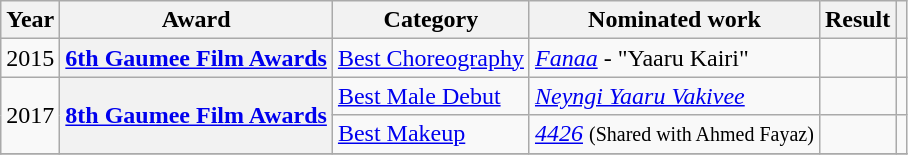<table class="wikitable plainrowheaders sortable">
<tr>
<th scope="col">Year</th>
<th scope="col">Award</th>
<th scope="col">Category</th>
<th scope="col">Nominated work</th>
<th scope="col">Result</th>
<th scope="col" class="unsortable"></th>
</tr>
<tr>
<td>2015</td>
<th scope="row"><a href='#'>6th Gaumee Film Awards</a></th>
<td><a href='#'>Best Choreography</a></td>
<td><em><a href='#'>Fanaa</a></em> - "Yaaru Kairi"</td>
<td></td>
<td style="text-align:center;"></td>
</tr>
<tr>
<td rowspan="2">2017</td>
<th scope="row" rowspan="2"><a href='#'>8th Gaumee Film Awards</a></th>
<td><a href='#'>Best Male Debut</a></td>
<td><em><a href='#'>Neyngi Yaaru Vakivee</a></em></td>
<td></td>
<td style="text-align:center;"></td>
</tr>
<tr>
<td><a href='#'>Best Makeup</a></td>
<td><em><a href='#'>4426</a></em> <small>(Shared with Ahmed Fayaz)</small></td>
<td></td>
<td style="text-align:center;"></td>
</tr>
<tr>
</tr>
</table>
